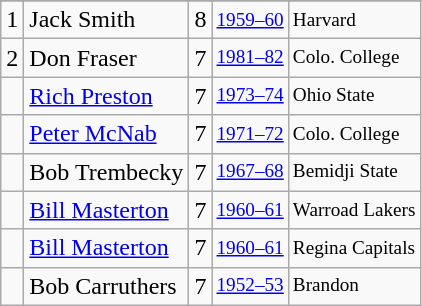<table class="wikitable">
<tr>
</tr>
<tr>
<td>1</td>
<td>Jack Smith</td>
<td>8</td>
<td style="font-size:80%;"><a href='#'>1959–60</a></td>
<td style="font-size:80%;">Harvard</td>
</tr>
<tr>
<td>2</td>
<td>Don Fraser</td>
<td>7</td>
<td style="font-size:80%;"><a href='#'>1981–82</a></td>
<td style="font-size:80%;">Colo. College</td>
</tr>
<tr>
<td></td>
<td><a href='#'>Rich Preston</a></td>
<td>7</td>
<td style="font-size:80%;"><a href='#'>1973–74</a></td>
<td style="font-size:80%;">Ohio State</td>
</tr>
<tr>
<td></td>
<td><a href='#'>Peter McNab</a></td>
<td>7</td>
<td style="font-size:80%;"><a href='#'>1971–72</a></td>
<td style="font-size:80%;">Colo. College</td>
</tr>
<tr>
<td></td>
<td>Bob Trembecky</td>
<td>7</td>
<td style="font-size:80%;"><a href='#'>1967–68</a></td>
<td style="font-size:80%;">Bemidji State</td>
</tr>
<tr>
<td></td>
<td><a href='#'>Bill Masterton</a></td>
<td>7</td>
<td style="font-size:80%;"><a href='#'>1960–61</a></td>
<td style="font-size:80%;">Warroad Lakers</td>
</tr>
<tr>
<td></td>
<td><a href='#'>Bill Masterton</a></td>
<td>7</td>
<td style="font-size:80%;"><a href='#'>1960–61</a></td>
<td style="font-size:80%;">Regina Capitals</td>
</tr>
<tr>
<td></td>
<td>Bob Carruthers</td>
<td>7</td>
<td style="font-size:80%;"><a href='#'>1952–53</a></td>
<td style="font-size:80%;">Brandon</td>
</tr>
</table>
